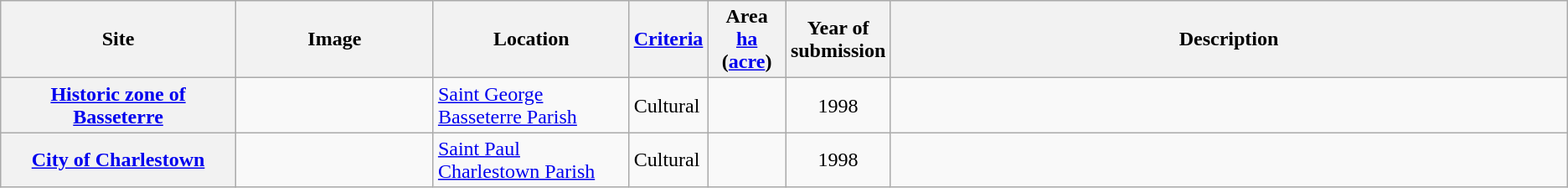<table class="wikitable sortable">
<tr>
<th scope="col" style="width:15%;">Site</th>
<th scope="col" class="unsortable" style="width:150px;">Image</th>
<th scope="col" style="width:12.5%;">Location</th>
<th scope="row" style="width:5%;"><a href='#'>Criteria</a></th>
<th scope="col" style="width:5%;">Area<br><a href='#'>ha</a> (<a href='#'>acre</a>)<br></th>
<th scope="col" style="width:5%;">Year of submission</th>
<th scope="col" class="unsortable">Description</th>
</tr>
<tr>
<th><a href='#'>Historic zone of Basseterre</a></th>
<td></td>
<td><a href='#'>Saint George Basseterre Parish</a><br><small></small></td>
<td>Cultural</td>
<td></td>
<td align="center">1998</td>
<td></td>
</tr>
<tr>
<th><a href='#'>City of Charlestown</a></th>
<td></td>
<td><a href='#'>Saint Paul Charlestown Parish</a><br><small></small></td>
<td>Cultural</td>
<td></td>
<td align="center">1998</td>
<td></td>
</tr>
</table>
